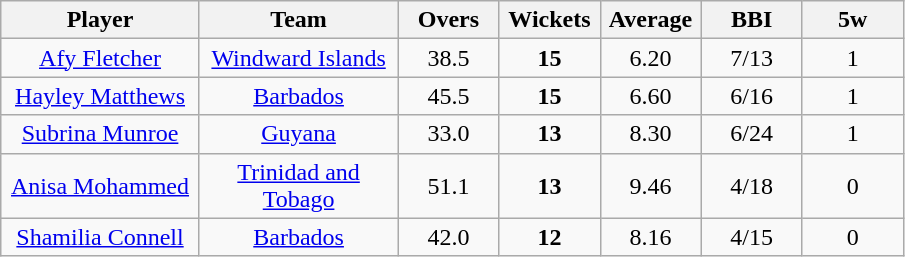<table class="wikitable" style="text-align:center">
<tr>
<th width=125>Player</th>
<th width=125>Team</th>
<th width=60>Overs</th>
<th width=60>Wickets</th>
<th width=60>Average</th>
<th width=60>BBI</th>
<th width=60>5w</th>
</tr>
<tr>
<td><a href='#'>Afy Fletcher</a></td>
<td><a href='#'>Windward Islands</a></td>
<td>38.5</td>
<td><strong>15</strong></td>
<td>6.20</td>
<td>7/13</td>
<td>1</td>
</tr>
<tr>
<td><a href='#'>Hayley Matthews</a></td>
<td><a href='#'>Barbados</a></td>
<td>45.5</td>
<td><strong>15</strong></td>
<td>6.60</td>
<td>6/16</td>
<td>1</td>
</tr>
<tr>
<td><a href='#'>Subrina Munroe</a></td>
<td><a href='#'>Guyana</a></td>
<td>33.0</td>
<td><strong>13</strong></td>
<td>8.30</td>
<td>6/24</td>
<td>1</td>
</tr>
<tr>
<td><a href='#'>Anisa Mohammed</a></td>
<td><a href='#'>Trinidad and Tobago</a></td>
<td>51.1</td>
<td><strong>13</strong></td>
<td>9.46</td>
<td>4/18</td>
<td>0</td>
</tr>
<tr>
<td><a href='#'>Shamilia Connell</a></td>
<td><a href='#'>Barbados</a></td>
<td>42.0</td>
<td><strong>12</strong></td>
<td>8.16</td>
<td>4/15</td>
<td>0</td>
</tr>
</table>
